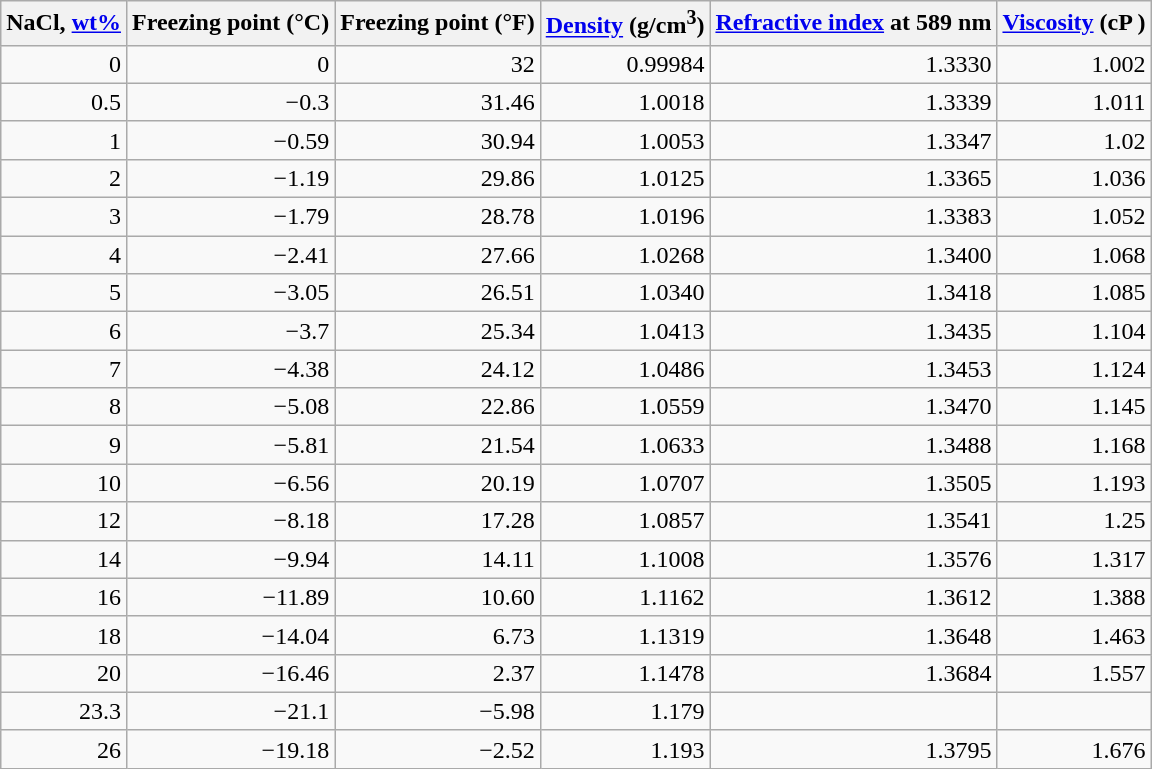<table class="wikitable" style="text-align:right">
<tr>
<th>NaCl, <a href='#'>wt%</a></th>
<th>Freezing point (°C)</th>
<th>Freezing point (°F)</th>
<th><a href='#'>Density</a> (g/cm<sup>3</sup>)</th>
<th><a href='#'>Refractive index</a> at 589 nm</th>
<th><a href='#'>Viscosity</a> (cP )</th>
</tr>
<tr>
<td>0</td>
<td>0</td>
<td>32</td>
<td>0.99984</td>
<td>1.3330</td>
<td>1.002</td>
</tr>
<tr>
<td>0.5</td>
<td>−0.3</td>
<td>31.46</td>
<td>1.0018</td>
<td>1.3339</td>
<td>1.011</td>
</tr>
<tr>
<td>1</td>
<td>−0.59</td>
<td>30.94</td>
<td>1.0053</td>
<td>1.3347</td>
<td>1.02</td>
</tr>
<tr>
<td>2</td>
<td>−1.19</td>
<td>29.86</td>
<td>1.0125</td>
<td>1.3365</td>
<td>1.036</td>
</tr>
<tr>
<td>3</td>
<td>−1.79</td>
<td>28.78</td>
<td>1.0196</td>
<td>1.3383</td>
<td>1.052</td>
</tr>
<tr>
<td>4</td>
<td>−2.41</td>
<td>27.66</td>
<td>1.0268</td>
<td>1.3400</td>
<td>1.068</td>
</tr>
<tr>
<td>5</td>
<td>−3.05</td>
<td>26.51</td>
<td>1.0340</td>
<td>1.3418</td>
<td>1.085</td>
</tr>
<tr>
<td>6</td>
<td>−3.7</td>
<td>25.34</td>
<td>1.0413</td>
<td>1.3435</td>
<td>1.104</td>
</tr>
<tr>
<td>7</td>
<td>−4.38</td>
<td>24.12</td>
<td>1.0486</td>
<td>1.3453</td>
<td>1.124</td>
</tr>
<tr>
<td>8</td>
<td>−5.08</td>
<td>22.86</td>
<td>1.0559</td>
<td>1.3470</td>
<td>1.145</td>
</tr>
<tr>
<td>9</td>
<td>−5.81</td>
<td>21.54</td>
<td>1.0633</td>
<td>1.3488</td>
<td>1.168</td>
</tr>
<tr>
<td>10</td>
<td>−6.56</td>
<td>20.19</td>
<td>1.0707</td>
<td>1.3505</td>
<td>1.193</td>
</tr>
<tr>
<td>12</td>
<td>−8.18</td>
<td>17.28</td>
<td>1.0857</td>
<td>1.3541</td>
<td>1.25</td>
</tr>
<tr>
<td>14</td>
<td>−9.94</td>
<td>14.11</td>
<td>1.1008</td>
<td>1.3576</td>
<td>1.317</td>
</tr>
<tr>
<td>16</td>
<td>−11.89</td>
<td>10.60</td>
<td>1.1162</td>
<td>1.3612</td>
<td>1.388</td>
</tr>
<tr>
<td>18</td>
<td>−14.04</td>
<td>6.73</td>
<td>1.1319</td>
<td>1.3648</td>
<td>1.463</td>
</tr>
<tr>
<td>20</td>
<td>−16.46</td>
<td>2.37</td>
<td>1.1478</td>
<td>1.3684</td>
<td>1.557</td>
</tr>
<tr>
<td>23.3</td>
<td>−21.1</td>
<td>−5.98</td>
<td>1.179</td>
<td></td>
<td></td>
</tr>
<tr>
<td>26</td>
<td>−19.18</td>
<td>−2.52</td>
<td>1.193</td>
<td>1.3795</td>
<td>1.676</td>
</tr>
</table>
